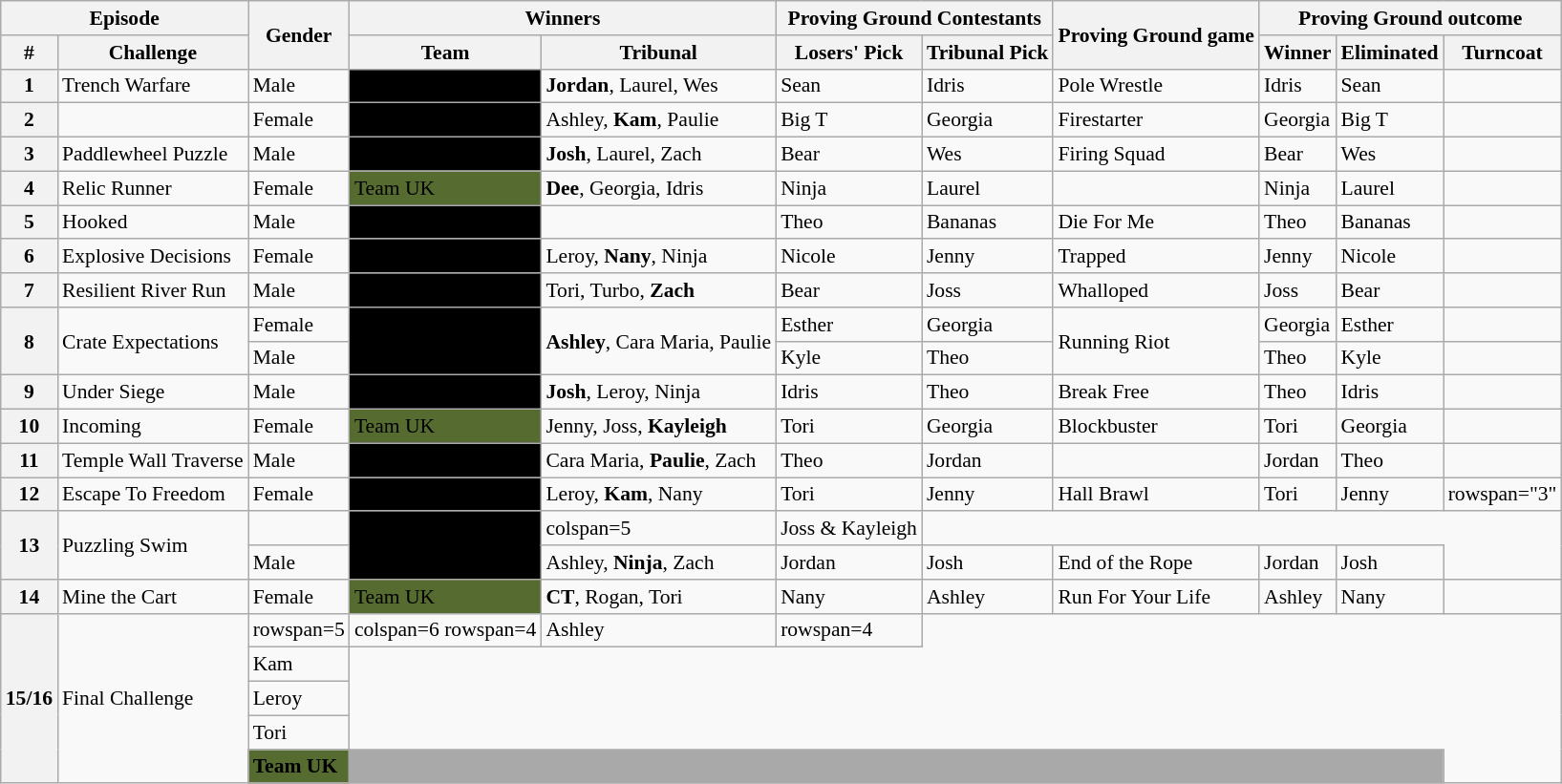<table class="wikitable" style="font-size:90%; white-space:nowrap">
<tr>
<th colspan=2>Episode</th>
<th rowspan=2>Gender</th>
<th colspan=2>Winners</th>
<th colspan="2">Proving Ground Contestants</th>
<th rowspan=2>Proving Ground game</th>
<th colspan="3">Proving Ground outcome</th>
</tr>
<tr>
<th>#</th>
<th>Challenge</th>
<th>Team</th>
<th>Tribunal</th>
<th>Losers' Pick</th>
<th>Tribunal Pick</th>
<th>Winner</th>
<th>Eliminated</th>
<th>Turncoat</th>
</tr>
<tr>
<th>1</th>
<td>Trench Warfare</td>
<td>Male</td>
<td bgcolor="black"><span>Team USA</span></td>
<td><strong>Jordan</strong>, Laurel, Wes</td>
<td>Sean</td>
<td>Idris</td>
<td>Pole Wrestle</td>
<td>Idris</td>
<td>Sean</td>
<td></td>
</tr>
<tr>
<th>2</th>
<td></td>
<td>Female</td>
<td bgcolor="black"><span>Team USA</span></td>
<td>Ashley, <strong>Kam</strong>, Paulie</td>
<td>Big T</td>
<td>Georgia</td>
<td>Firestarter</td>
<td>Georgia</td>
<td>Big T</td>
<td></td>
</tr>
<tr>
<th>3</th>
<td>Paddlewheel Puzzle</td>
<td>Male</td>
<td bgcolor="black"><span>Team USA</span></td>
<td><strong>Josh</strong>, Laurel, Zach</td>
<td>Bear</td>
<td>Wes</td>
<td>Firing Squad</td>
<td>Bear</td>
<td>Wes</td>
<td></td>
</tr>
<tr>
<th>4</th>
<td>Relic Runner</td>
<td>Female</td>
<td bgcolor="darkolivegreen"><span>Team UK</span></td>
<td><strong>Dee</strong>, Georgia, Idris</td>
<td>Ninja</td>
<td>Laurel</td>
<td></td>
<td>Ninja</td>
<td>Laurel</td>
<td></td>
</tr>
<tr>
<th>5</th>
<td>Hooked</td>
<td>Male</td>
<td bgcolor="black"><span>Team USA</span></td>
<td></td>
<td>Theo</td>
<td>Bananas</td>
<td>Die For Me</td>
<td>Theo</td>
<td>Bananas</td>
<td></td>
</tr>
<tr>
<th>6</th>
<td>Explosive Decisions</td>
<td>Female</td>
<td bgcolor="black"><span>Team USA</span></td>
<td>Leroy, <strong>Nany</strong>, Ninja</td>
<td>Nicole</td>
<td>Jenny</td>
<td>Trapped</td>
<td>Jenny</td>
<td>Nicole</td>
<td></td>
</tr>
<tr>
<th>7</th>
<td>Resilient River Run</td>
<td>Male</td>
<td bgcolor="black"><span>Team USA</span></td>
<td>Tori, Turbo, <strong>Zach</strong></td>
<td>Bear</td>
<td>Joss</td>
<td>Whalloped</td>
<td>Joss</td>
<td>Bear</td>
<td></td>
</tr>
<tr>
<th rowspan=2>8</th>
<td rowspan=2>Crate Expectations</td>
<td>Female</td>
<td bgcolor="black" rowspan="2"><span>Team USA</span></td>
<td rowspan=2><strong>Ashley</strong>, Cara Maria, Paulie</td>
<td>Esther</td>
<td>Georgia</td>
<td rowspan=2>Running Riot</td>
<td>Georgia</td>
<td>Esther</td>
<td></td>
</tr>
<tr>
<td>Male</td>
<td>Kyle</td>
<td>Theo</td>
<td>Theo</td>
<td>Kyle</td>
<td></td>
</tr>
<tr>
<th>9</th>
<td>Under Siege</td>
<td>Male</td>
<td bgcolor="black"><span>Team USA</span></td>
<td><strong>Josh</strong>, Leroy, Ninja</td>
<td>Idris</td>
<td>Theo</td>
<td>Break Free</td>
<td>Theo</td>
<td>Idris</td>
<td></td>
</tr>
<tr>
<th>10</th>
<td>Incoming</td>
<td>Female</td>
<td bgcolor="darkolivegreen"><span>Team UK</span></td>
<td>Jenny, Joss, <strong>Kayleigh</strong></td>
<td>Tori</td>
<td>Georgia</td>
<td>Blockbuster</td>
<td>Tori</td>
<td>Georgia</td>
<td></td>
</tr>
<tr>
<th>11</th>
<td>Temple Wall Traverse</td>
<td>Male</td>
<td bgcolor="black"><span>Team USA</span></td>
<td>Cara Maria, <strong>Paulie</strong>, Zach</td>
<td>Theo</td>
<td>Jordan</td>
<td></td>
<td>Jordan</td>
<td>Theo</td>
<td></td>
</tr>
<tr>
<th>12</th>
<td>Escape To Freedom</td>
<td>Female</td>
<td bgcolor="black"><span>Team USA</span></td>
<td>Leroy, <strong>Kam</strong>, Nany</td>
<td>Tori</td>
<td>Jenny</td>
<td>Hall Brawl</td>
<td>Tori</td>
<td>Jenny</td>
<td>rowspan="3" </td>
</tr>
<tr>
<th rowspan=2>13</th>
<td rowspan=2>Puzzling Swim</td>
<td></td>
<td bgcolor="black" rowspan="2"><span>Team USA</span></td>
<td>colspan=5 </td>
<td>Joss & Kayleigh</td>
</tr>
<tr>
<td>Male</td>
<td>Ashley, <strong>Ninja</strong>, Zach</td>
<td>Jordan</td>
<td>Josh</td>
<td>End of the Rope</td>
<td>Jordan</td>
<td>Josh</td>
</tr>
<tr>
<th>14</th>
<td>Mine the Cart</td>
<td>Female</td>
<td bgcolor="darkolivegreen"><span>Team UK</span></td>
<td><strong>CT</strong>, Rogan, Tori</td>
<td>Nany</td>
<td>Ashley</td>
<td>Run For Your Life</td>
<td>Ashley</td>
<td>Nany</td>
<td></td>
</tr>
<tr>
<th rowspan=5>15/16</th>
<td rowspan=5>Final Challenge</td>
<td>rowspan=5 </td>
<td>colspan=6 rowspan=4 </td>
<td>Ashley</td>
<td>rowspan=4 </td>
</tr>
<tr>
<td>Kam</td>
</tr>
<tr>
<td>Leroy</td>
</tr>
<tr>
<td>Tori</td>
</tr>
<tr>
<td bgcolor="darkolivegreen"><span><strong>Team UK</strong></span></td>
<td colspan="7" bgcolor="darkgray"></td>
</tr>
</table>
